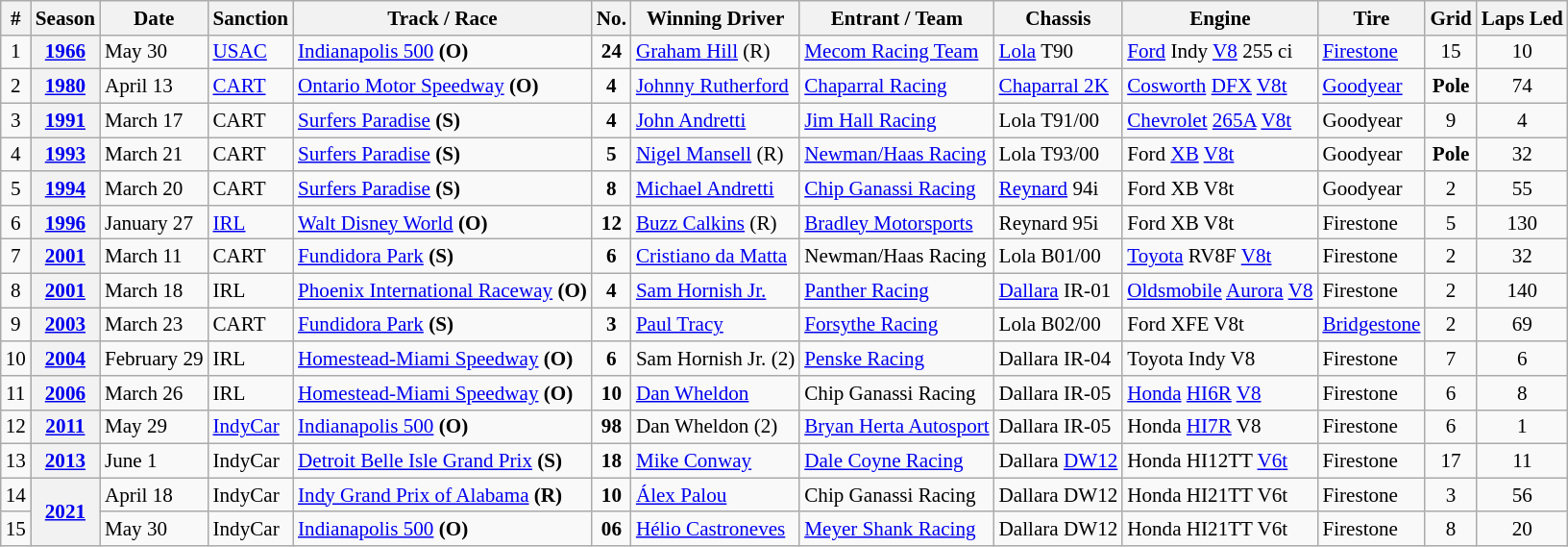<table class="wikitable" style="font-size:88%;">
<tr>
<th>#</th>
<th>Season</th>
<th>Date</th>
<th>Sanction</th>
<th>Track / Race</th>
<th>No.</th>
<th>Winning Driver</th>
<th>Entrant / Team</th>
<th>Chassis</th>
<th>Engine</th>
<th>Tire</th>
<th>Grid</th>
<th>Laps Led</th>
</tr>
<tr>
<td align=center>1</td>
<th><a href='#'>1966</a></th>
<td>May 30</td>
<td><a href='#'>USAC</a></td>
<td><a href='#'>Indianapolis 500</a> <strong>(O)</strong></td>
<td align=center><strong>24</strong></td>
<td> <a href='#'>Graham Hill</a> (R)</td>
<td><a href='#'>Mecom Racing Team</a></td>
<td><a href='#'>Lola</a> T90</td>
<td><a href='#'>Ford</a> Indy <a href='#'>V8</a> 255 ci</td>
<td><a href='#'>Firestone</a></td>
<td align=center>15</td>
<td align=center>10</td>
</tr>
<tr>
<td align=center>2</td>
<th><a href='#'>1980</a></th>
<td>April 13</td>
<td><a href='#'>CART</a></td>
<td><a href='#'>Ontario Motor Speedway</a> <strong>(O)</strong></td>
<td align=center><strong>4</strong></td>
<td> <a href='#'>Johnny Rutherford</a></td>
<td><a href='#'>Chaparral Racing</a></td>
<td><a href='#'>Chaparral 2K</a></td>
<td><a href='#'>Cosworth</a> <a href='#'>DFX</a> <a href='#'>V8</a><a href='#'>t</a></td>
<td><a href='#'>Goodyear</a></td>
<td align=center><strong>Pole</strong></td>
<td align=center>74</td>
</tr>
<tr>
<td align=center>3</td>
<th><a href='#'>1991</a></th>
<td>March 17</td>
<td>CART</td>
<td><a href='#'>Surfers Paradise</a> <strong>(S)</strong></td>
<td align=center><strong>4</strong></td>
<td> <a href='#'>John Andretti</a></td>
<td><a href='#'>Jim Hall Racing</a></td>
<td>Lola T91/00</td>
<td><a href='#'>Chevrolet</a> <a href='#'>265A</a> <a href='#'>V8</a><a href='#'>t</a></td>
<td>Goodyear</td>
<td align=center>9</td>
<td align=center>4</td>
</tr>
<tr>
<td align=center>4</td>
<th><a href='#'>1993</a></th>
<td>March 21</td>
<td>CART</td>
<td><a href='#'>Surfers Paradise</a> <strong>(S)</strong></td>
<td align=center><strong>5</strong></td>
<td> <a href='#'>Nigel Mansell</a> (R)</td>
<td><a href='#'>Newman/Haas Racing</a></td>
<td>Lola T93/00</td>
<td>Ford <a href='#'>XB</a> <a href='#'>V8</a><a href='#'>t</a></td>
<td>Goodyear</td>
<td align=center><strong>Pole</strong></td>
<td align=center>32</td>
</tr>
<tr>
<td align=center>5</td>
<th><a href='#'>1994</a></th>
<td>March 20</td>
<td>CART</td>
<td><a href='#'>Surfers Paradise</a> <strong>(S)</strong></td>
<td style="text-align:center"><strong>8</strong></td>
<td> <a href='#'>Michael Andretti</a></td>
<td><a href='#'>Chip Ganassi Racing</a></td>
<td><a href='#'>Reynard</a> 94i</td>
<td>Ford XB V8t</td>
<td>Goodyear</td>
<td align=center>2</td>
<td align=center>55</td>
</tr>
<tr>
<td align=center>6</td>
<th><a href='#'>1996</a></th>
<td>January 27</td>
<td><a href='#'>IRL</a></td>
<td><a href='#'>Walt Disney World</a> <strong>(O)</strong></td>
<td style="text-align:center"><strong>12</strong></td>
<td> <a href='#'>Buzz Calkins</a> (R)</td>
<td><a href='#'>Bradley Motorsports</a></td>
<td>Reynard 95i</td>
<td>Ford XB V8t</td>
<td>Firestone</td>
<td align=center>5</td>
<td align=center>130</td>
</tr>
<tr>
<td align=center>7</td>
<th><a href='#'>2001</a></th>
<td>March 11</td>
<td>CART</td>
<td><a href='#'>Fundidora Park</a> <strong>(S)</strong></td>
<td style="text-align:center"><strong>6</strong></td>
<td> <a href='#'>Cristiano da Matta</a></td>
<td>Newman/Haas Racing</td>
<td>Lola B01/00</td>
<td><a href='#'>Toyota</a> RV8F <a href='#'>V8</a><a href='#'>t</a></td>
<td>Firestone</td>
<td align=center>2</td>
<td align=center>32</td>
</tr>
<tr>
<td align=center>8</td>
<th><a href='#'>2001</a></th>
<td>March 18</td>
<td>IRL</td>
<td><a href='#'>Phoenix International Raceway</a> <strong>(O)</strong></td>
<td style="text-align:center"><strong>4</strong></td>
<td> <a href='#'>Sam Hornish Jr.</a></td>
<td><a href='#'>Panther Racing</a></td>
<td><a href='#'>Dallara</a> IR-01</td>
<td><a href='#'>Oldsmobile</a> <a href='#'>Aurora</a> <a href='#'>V8</a></td>
<td>Firestone</td>
<td align=center>2</td>
<td align=center>140</td>
</tr>
<tr>
<td align=center>9</td>
<th><a href='#'>2003</a></th>
<td>March 23</td>
<td>CART</td>
<td><a href='#'>Fundidora Park</a> <strong>(S)</strong></td>
<td align="center"><strong>3</strong></td>
<td> <a href='#'>Paul Tracy</a></td>
<td><a href='#'>Forsythe Racing</a></td>
<td>Lola B02/00</td>
<td>Ford XFE V8t</td>
<td><a href='#'>Bridgestone</a></td>
<td align=center>2</td>
<td align=center>69</td>
</tr>
<tr>
<td align=center>10</td>
<th><a href='#'>2004</a></th>
<td>February 29</td>
<td>IRL</td>
<td><a href='#'>Homestead-Miami Speedway</a> <strong>(O)</strong></td>
<td style="text-align:center"><strong>6</strong></td>
<td> Sam Hornish Jr. (2)</td>
<td><a href='#'>Penske Racing</a></td>
<td>Dallara IR-04</td>
<td>Toyota Indy V8</td>
<td>Firestone</td>
<td align=center>7</td>
<td align=center>6</td>
</tr>
<tr>
<td align=center>11</td>
<th><a href='#'>2006</a></th>
<td>March 26</td>
<td>IRL</td>
<td><a href='#'>Homestead-Miami Speedway</a> <strong>(O)</strong></td>
<td style="text-align:center"><strong>10</strong></td>
<td> <a href='#'>Dan Wheldon</a></td>
<td>Chip Ganassi Racing</td>
<td>Dallara IR-05</td>
<td><a href='#'>Honda</a> <a href='#'>HI6R</a> <a href='#'>V8</a></td>
<td>Firestone</td>
<td align=center>6</td>
<td align=center>8</td>
</tr>
<tr>
<td align=center>12</td>
<th><a href='#'>2011</a></th>
<td>May 29</td>
<td><a href='#'>IndyCar</a></td>
<td><a href='#'>Indianapolis 500</a> <strong>(O)</strong></td>
<td style="text-align:center"><strong>98</strong></td>
<td> Dan Wheldon (2)</td>
<td><a href='#'>Bryan Herta Autosport</a></td>
<td>Dallara IR-05</td>
<td>Honda <a href='#'>HI7R</a> V8</td>
<td>Firestone</td>
<td align=center>6</td>
<td align=center>1</td>
</tr>
<tr>
<td align=center>13</td>
<th><a href='#'>2013</a></th>
<td>June 1</td>
<td>IndyCar</td>
<td><a href='#'>Detroit Belle Isle Grand Prix</a> <strong>(S)</strong></td>
<td style="text-align:center"><strong>18</strong></td>
<td> <a href='#'>Mike Conway</a></td>
<td><a href='#'>Dale Coyne Racing</a></td>
<td>Dallara <a href='#'>DW12</a></td>
<td>Honda HI12TT <a href='#'>V6</a><a href='#'>t</a></td>
<td>Firestone</td>
<td align=center>17</td>
<td align=center>11</td>
</tr>
<tr>
<td align=center>14</td>
<th rowspan=2><a href='#'>2021</a></th>
<td>April 18</td>
<td>IndyCar</td>
<td><a href='#'>Indy Grand Prix of Alabama</a> <strong>(R)</strong></td>
<td style="text-align:center"><strong>10</strong></td>
<td> <a href='#'>Álex Palou</a></td>
<td>Chip Ganassi Racing</td>
<td>Dallara DW12</td>
<td>Honda HI21TT V6t</td>
<td>Firestone</td>
<td align=center>3</td>
<td align=center>56</td>
</tr>
<tr>
<td align=center>15</td>
<td>May 30</td>
<td>IndyCar</td>
<td><a href='#'>Indianapolis 500</a> <strong>(O)</strong></td>
<td style="text-align:center"><strong>06</strong></td>
<td> <a href='#'>Hélio Castroneves</a></td>
<td><a href='#'>Meyer Shank Racing</a></td>
<td>Dallara DW12</td>
<td>Honda HI21TT V6t</td>
<td>Firestone</td>
<td align=center>8</td>
<td align=center>20</td>
</tr>
</table>
